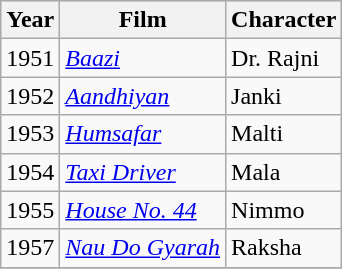<table class="wikitable">
<tr style="background:#ccc;">
<th>Year</th>
<th>Film</th>
<th>Character</th>
</tr>
<tr>
<td>1951</td>
<td><em><a href='#'>Baazi</a></em></td>
<td>Dr. Rajni</td>
</tr>
<tr>
<td>1952</td>
<td><em><a href='#'>Aandhiyan</a></em></td>
<td>Janki</td>
</tr>
<tr>
<td>1953</td>
<td><em><a href='#'>Humsafar</a></em></td>
<td>Malti</td>
</tr>
<tr>
<td>1954</td>
<td><em><a href='#'>Taxi Driver</a></em></td>
<td>Mala</td>
</tr>
<tr>
<td>1955</td>
<td><em><a href='#'>House No. 44</a></em></td>
<td>Nimmo</td>
</tr>
<tr>
<td>1957</td>
<td><em><a href='#'>Nau Do Gyarah</a></em></td>
<td>Raksha</td>
</tr>
<tr>
</tr>
</table>
